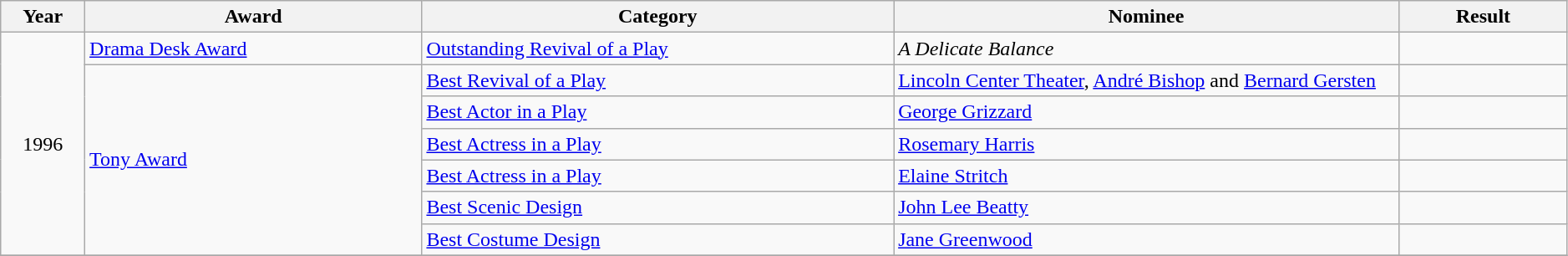<table class="wikitable unsortable" style="width: 99%;">
<tr>
<th scope="col" style="width:5%;">Year</th>
<th scope="col" style="width:20%;">Award</th>
<th scope="col" style="width:28%;">Category</th>
<th scope="col" style="width:30%;">Nominee</th>
<th scope="col" style="width:10%;">Result</th>
</tr>
<tr>
<td align="center", rowspan=7>1996</td>
<td><a href='#'>Drama Desk Award</a></td>
<td><a href='#'>Outstanding Revival of a Play</a></td>
<td><em>A Delicate Balance</em></td>
<td></td>
</tr>
<tr>
<td rowspan=6><a href='#'>Tony Award</a></td>
<td><a href='#'>Best Revival of a Play</a></td>
<td><a href='#'>Lincoln Center Theater</a>, <a href='#'>André Bishop</a> and <a href='#'>Bernard Gersten</a></td>
<td></td>
</tr>
<tr>
<td><a href='#'>Best Actor in a Play</a></td>
<td><a href='#'>George Grizzard</a></td>
<td></td>
</tr>
<tr>
<td><a href='#'>Best Actress in a Play</a></td>
<td><a href='#'>Rosemary Harris</a></td>
<td></td>
</tr>
<tr>
<td><a href='#'>Best Actress in a Play</a></td>
<td><a href='#'>Elaine Stritch</a></td>
<td></td>
</tr>
<tr>
<td><a href='#'>Best Scenic Design</a></td>
<td><a href='#'>John Lee Beatty</a></td>
<td></td>
</tr>
<tr>
<td><a href='#'>Best Costume Design</a></td>
<td><a href='#'>Jane Greenwood</a></td>
<td></td>
</tr>
<tr>
</tr>
</table>
